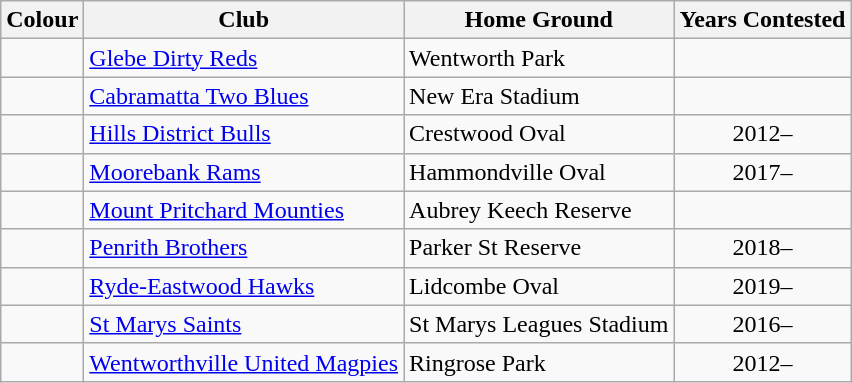<table class="wikitable">
<tr>
<th>Colour</th>
<th>Club</th>
<th>Home Ground</th>
<th>Years Contested</th>
</tr>
<tr>
<td></td>
<td><a href='#'>Glebe Dirty Reds</a></td>
<td>Wentworth Park</td>
<td></td>
</tr>
<tr>
<td></td>
<td><a href='#'>Cabramatta Two Blues</a></td>
<td>New Era Stadium</td>
<td></td>
</tr>
<tr>
<td align="center"></td>
<td><a href='#'>Hills District Bulls</a></td>
<td>Crestwood Oval</td>
<td align="center">2012–</td>
</tr>
<tr>
<td align="center"></td>
<td><a href='#'>Moorebank Rams</a></td>
<td>Hammondville Oval</td>
<td align="center">2017–</td>
</tr>
<tr>
<td></td>
<td><a href='#'>Mount Pritchard Mounties</a></td>
<td>Aubrey Keech Reserve</td>
<td></td>
</tr>
<tr>
<td align="center"></td>
<td><a href='#'>Penrith Brothers</a></td>
<td>Parker St Reserve</td>
<td align="center">2018–</td>
</tr>
<tr>
<td align="center"></td>
<td><a href='#'>Ryde-Eastwood Hawks</a></td>
<td>Lidcombe Oval</td>
<td align="center">2019–</td>
</tr>
<tr>
<td align="center"></td>
<td><a href='#'>St Marys Saints</a></td>
<td>St Marys Leagues Stadium</td>
<td align="center">2016–</td>
</tr>
<tr>
<td align="center"></td>
<td><a href='#'>Wentworthville United Magpies</a></td>
<td>Ringrose Park</td>
<td align="center">2012–</td>
</tr>
</table>
